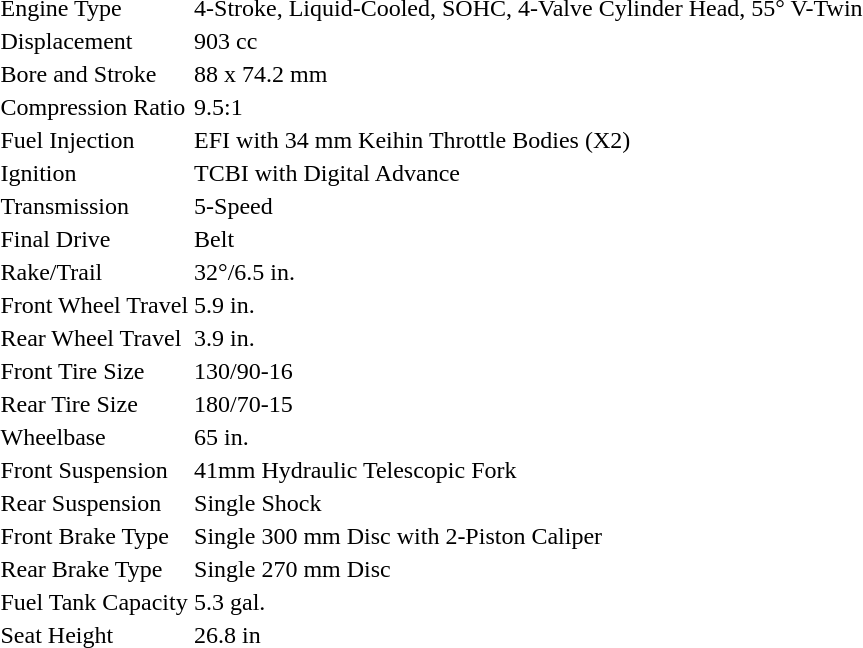<table>
<tr>
<td>Engine Type</td>
<td>4-Stroke, Liquid-Cooled, SOHC, 4-Valve Cylinder Head, 55° V-Twin</td>
</tr>
<tr>
<td>Displacement</td>
<td>903 cc</td>
</tr>
<tr>
<td>Bore and Stroke</td>
<td>88 x 74.2 mm</td>
</tr>
<tr>
<td>Compression Ratio</td>
<td>9.5:1</td>
</tr>
<tr>
<td>Fuel Injection</td>
<td>EFI with 34 mm Keihin Throttle Bodies (X2)</td>
</tr>
<tr>
<td>Ignition</td>
<td>TCBI with Digital Advance</td>
</tr>
<tr>
<td>Transmission</td>
<td>5-Speed</td>
</tr>
<tr>
<td>Final Drive</td>
<td>Belt</td>
</tr>
<tr>
<td>Rake/Trail</td>
<td>32°/6.5 in.</td>
</tr>
<tr>
<td>Front Wheel Travel</td>
<td>5.9 in.</td>
</tr>
<tr>
<td>Rear Wheel Travel</td>
<td>3.9 in.</td>
</tr>
<tr>
<td>Front Tire Size</td>
<td>130/90-16</td>
</tr>
<tr>
<td>Rear Tire Size</td>
<td>180/70-15</td>
</tr>
<tr>
<td>Wheelbase</td>
<td>65 in.</td>
</tr>
<tr>
<td>Front Suspension</td>
<td>41mm Hydraulic Telescopic Fork</td>
</tr>
<tr>
<td>Rear Suspension</td>
<td>Single Shock</td>
</tr>
<tr>
<td>Front Brake Type</td>
<td>Single 300 mm Disc with 2-Piston Caliper</td>
</tr>
<tr>
<td>Rear Brake Type</td>
<td>Single 270 mm Disc</td>
</tr>
<tr>
<td>Fuel Tank Capacity</td>
<td>5.3 gal.</td>
</tr>
<tr>
<td>Seat Height</td>
<td>26.8 in</td>
</tr>
</table>
